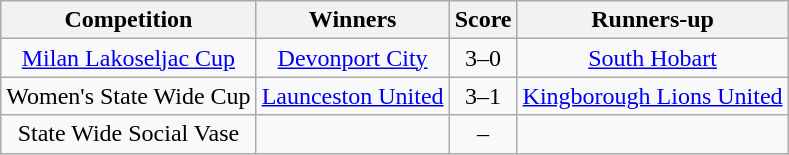<table class="wikitable" style="text-align:center">
<tr>
<th>Competition</th>
<th>Winners</th>
<th>Score</th>
<th>Runners-up</th>
</tr>
<tr>
<td><a href='#'>Milan Lakoseljac Cup</a></td>
<td><a href='#'>Devonport City</a></td>
<td>3–0</td>
<td><a href='#'>South Hobart</a></td>
</tr>
<tr>
<td>Women's State Wide Cup</td>
<td><a href='#'>Launceston United</a></td>
<td>3–1</td>
<td><a href='#'>Kingborough Lions United</a></td>
</tr>
<tr>
<td>State Wide Social Vase</td>
<td></td>
<td>–</td>
<td></td>
</tr>
</table>
